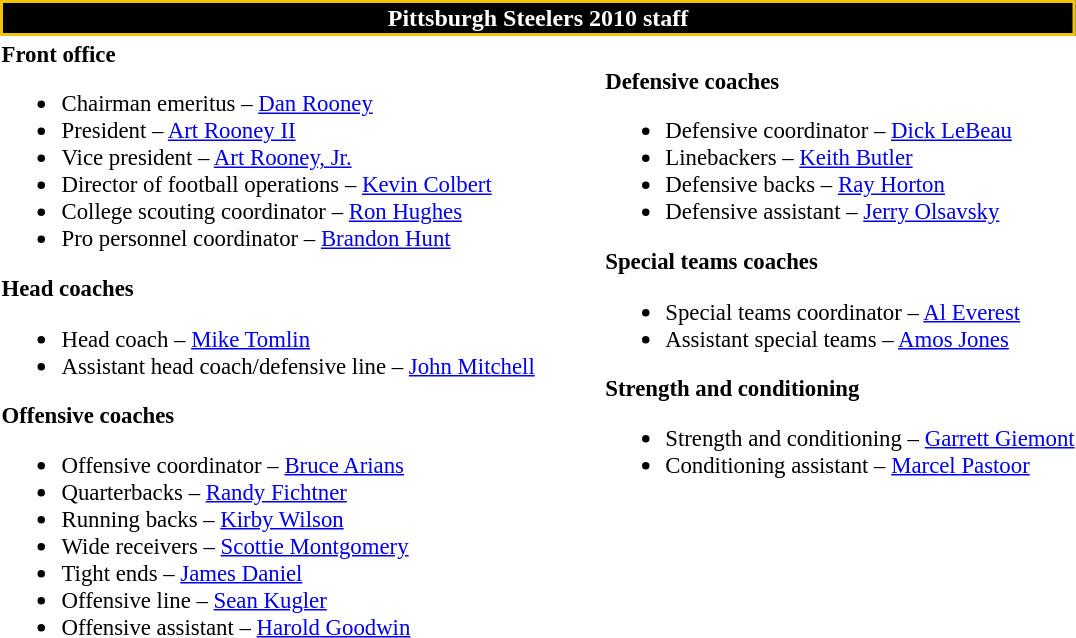<table class="toccolours" style="text-align: left;">
<tr>
<th colspan="7" style="background:black; color:white; text-align: center; border:2px solid #f1c500;">Pittsburgh Steelers 2010 staff</th>
</tr>
<tr>
<td style="font-size:95%; vertical-align:top;"><strong>Front office</strong><br><ul><li>Chairman emeritus – <a href='#'>Dan Rooney</a></li><li>President – <a href='#'>Art Rooney II</a></li><li>Vice president – <a href='#'>Art Rooney, Jr.</a></li><li>Director of football operations – <a href='#'>Kevin Colbert</a></li><li>College scouting coordinator – <a href='#'>Ron Hughes</a></li><li>Pro personnel coordinator – <a href='#'>Brandon Hunt</a></li></ul><strong>Head coaches</strong><ul><li>Head coach – <a href='#'>Mike Tomlin</a></li><li>Assistant head coach/defensive line – <a href='#'>John Mitchell</a></li></ul><strong>Offensive coaches</strong><ul><li>Offensive coordinator – <a href='#'>Bruce Arians</a></li><li>Quarterbacks – <a href='#'>Randy Fichtner</a></li><li>Running backs – <a href='#'>Kirby Wilson</a></li><li>Wide receivers – <a href='#'>Scottie Montgomery</a></li><li>Tight ends – <a href='#'>James Daniel</a></li><li>Offensive line – <a href='#'>Sean Kugler</a></li><li>Offensive assistant – <a href='#'>Harold Goodwin</a></li></ul></td>
<td width="35"> </td>
<td valign="top"></td>
<td style="font-size:95%; vertical-align:top;"><br><strong>Defensive coaches</strong><ul><li>Defensive coordinator – <a href='#'>Dick LeBeau</a></li><li>Linebackers – <a href='#'>Keith Butler</a></li><li>Defensive backs – <a href='#'>Ray Horton</a></li><li>Defensive assistant – <a href='#'>Jerry Olsavsky</a></li></ul><strong>Special teams coaches</strong><ul><li>Special teams coordinator – <a href='#'>Al Everest</a></li><li>Assistant special teams – <a href='#'>Amos Jones</a></li></ul><strong>Strength and conditioning</strong><ul><li>Strength and conditioning – <a href='#'>Garrett Giemont</a></li><li>Conditioning assistant – <a href='#'>Marcel Pastoor</a></li></ul></td>
</tr>
</table>
